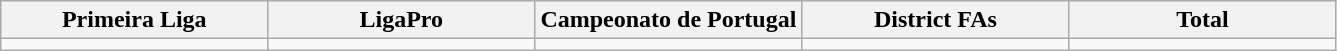<table class="wikitable">
<tr>
<th width="20%">Primeira Liga</th>
<th width="20%">LigaPro</th>
<th width="20%">Campeonato de Portugal</th>
<th width="20%">District FAs</th>
<th width="20%">Total</th>
</tr>
<tr>
<td></td>
<td></td>
<td></td>
<td></td>
<td></td>
</tr>
</table>
